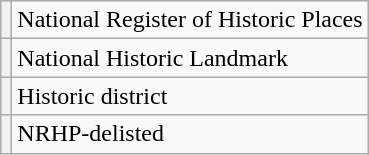<table class="wikitable">
<tr>
<th></th>
<td>National Register of Historic Places</td>
</tr>
<tr>
<th><sup></sup></th>
<td>National Historic Landmark</td>
</tr>
<tr>
<th><sup></sup></th>
<td>Historic district</td>
</tr>
<tr>
<th><sup></sup></th>
<td>NRHP-delisted</td>
</tr>
</table>
